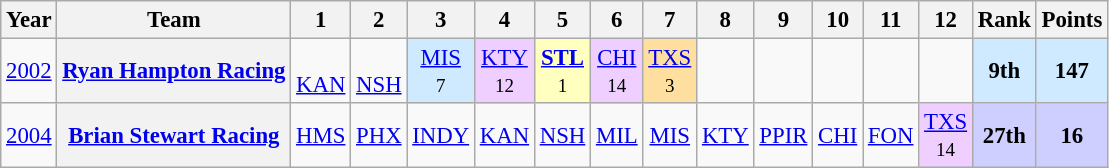<table class="wikitable" style="text-align:center; font-size:95%">
<tr>
<th>Year</th>
<th>Team</th>
<th>1</th>
<th>2</th>
<th>3</th>
<th>4</th>
<th>5</th>
<th>6</th>
<th>7</th>
<th>8</th>
<th>9</th>
<th>10</th>
<th>11</th>
<th>12</th>
<th>Rank</th>
<th>Points</th>
</tr>
<tr>
<td><a href='#'>2002</a></td>
<th><a href='#'>Ryan Hampton Racing</a></th>
<td><br><a href='#'>KAN</a></td>
<td><br><a href='#'>NSH</a></td>
<td style="background-color:#CFEAFF"><a href='#'>MIS</a><br><small>7</small></td>
<td style="background-color:#EFCFFF"><a href='#'>KTY</a><br><small>12</small></td>
<td style="background-color:#FFFFBF"><strong><a href='#'>STL</a></strong><br><small>1</small></td>
<td style="background-color:#EFCFFF"><a href='#'>CHI</a><br><small>14</small></td>
<td style="background-color:#FFDF9F"><a href='#'>TXS</a><br><small>3</small></td>
<td></td>
<td></td>
<td></td>
<td></td>
<td></td>
<td style="background-color:#CFEAFF"><strong>9th</strong></td>
<td style="background-color:#CFEAFF"><strong>147</strong></td>
</tr>
<tr>
<td><a href='#'>2004</a></td>
<th><a href='#'>Brian Stewart Racing</a></th>
<td><a href='#'>HMS</a></td>
<td><a href='#'>PHX</a></td>
<td><a href='#'>INDY</a></td>
<td><a href='#'>KAN</a></td>
<td><a href='#'>NSH</a></td>
<td><a href='#'>MIL</a></td>
<td><a href='#'>MIS</a></td>
<td><a href='#'>KTY</a></td>
<td><a href='#'>PPIR</a></td>
<td><a href='#'>CHI</a></td>
<td><a href='#'>FON</a></td>
<td style="background-color:#EFCFFF"><a href='#'>TXS</a><br><small>14</small></td>
<td style="background-color:#CFCFFF"><strong>27th</strong></td>
<td style="background-color:#CFCFFF"><strong>16</strong></td>
</tr>
</table>
